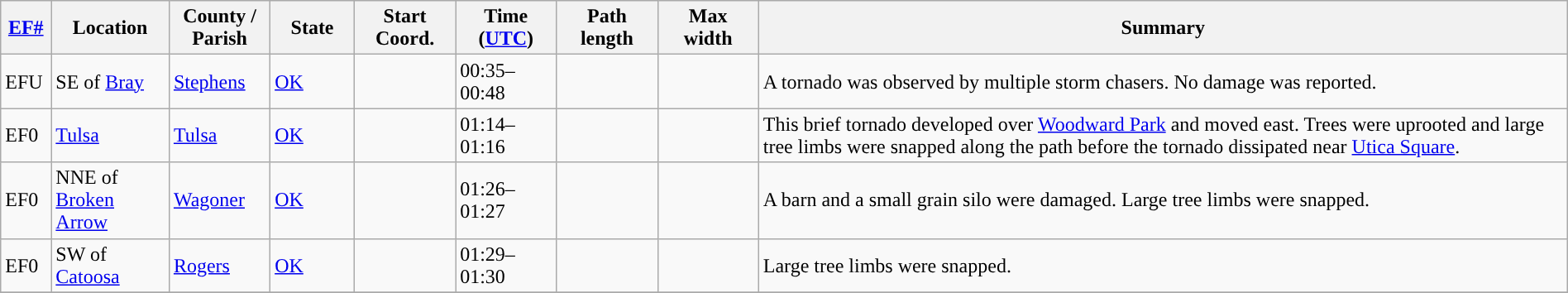<table class="wikitable sortable" style="width:100%;">
<tr>
<th scope="col"  style="width:3%; text-align:center;"><a href='#'>EF#</a></th>
<th scope="col"  style="width:7%; text-align:center;" class="unsortable">Location</th>
<th scope="col"  style="width:6%; text-align:center;" class="unsortable">County / Parish</th>
<th scope="col"  style="width:5%; text-align:center;">State</th>
<th scope="col"  style="width:6%; text-align:center;">Start Coord.</th>
<th scope="col"  style="width:6%; text-align:center;">Time (<a href='#'>UTC</a>)</th>
<th scope="col"  style="width:6%; text-align:center;">Path length</th>
<th scope="col"  style="width:6%; text-align:center;">Max width</th>
<th scope="col" class="unsortable" style="width:48%; text-align:center;">Summary</th>
</tr>
<tr>
<td>EFU</td>
<td>SE of <a href='#'>Bray</a></td>
<td><a href='#'>Stephens</a></td>
<td><a href='#'>OK</a></td>
<td></td>
<td>00:35–00:48</td>
<td></td>
<td></td>
<td>A tornado was observed by multiple storm chasers. No damage was reported.</td>
</tr>
<tr>
<td>EF0</td>
<td><a href='#'>Tulsa</a></td>
<td><a href='#'>Tulsa</a></td>
<td><a href='#'>OK</a></td>
<td></td>
<td>01:14–01:16</td>
<td></td>
<td></td>
<td>This brief tornado developed over <a href='#'>Woodward Park</a> and moved east. Trees were uprooted and large tree limbs were snapped along the path before the tornado dissipated near <a href='#'>Utica Square</a>.</td>
</tr>
<tr>
<td>EF0</td>
<td>NNE of <a href='#'>Broken Arrow</a></td>
<td><a href='#'>Wagoner</a></td>
<td><a href='#'>OK</a></td>
<td></td>
<td>01:26–01:27</td>
<td></td>
<td></td>
<td>A barn and a small grain silo were damaged. Large tree limbs were snapped.</td>
</tr>
<tr>
<td>EF0</td>
<td>SW of <a href='#'>Catoosa</a></td>
<td><a href='#'>Rogers</a></td>
<td><a href='#'>OK</a></td>
<td></td>
<td>01:29–01:30</td>
<td></td>
<td></td>
<td>Large tree limbs were snapped.</td>
</tr>
<tr>
</tr>
</table>
